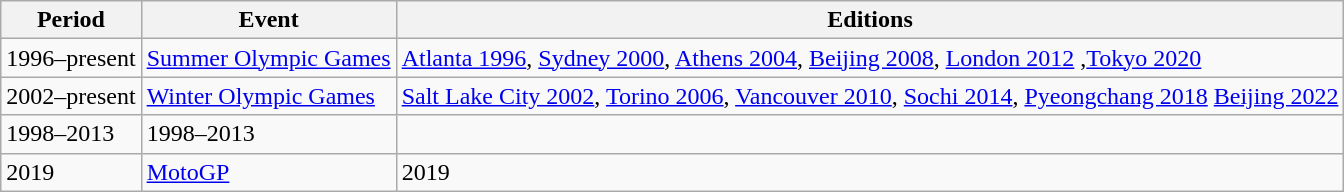<table class="wikitable">
<tr>
<th>Period</th>
<th>Event</th>
<th>Editions</th>
</tr>
<tr>
<td>1996–present</td>
<td><a href='#'>Summer Olympic Games</a></td>
<td><a href='#'>Atlanta 1996</a>, <a href='#'>Sydney 2000</a>, <a href='#'>Athens 2004</a>, <a href='#'>Beijing 2008</a>, <a href='#'>London 2012</a> ,<a href='#'>Tokyo 2020</a></td>
</tr>
<tr>
<td>2002–present</td>
<td><a href='#'>Winter Olympic Games</a></td>
<td><a href='#'>Salt Lake City 2002</a>, <a href='#'>Torino 2006</a>, <a href='#'>Vancouver 2010</a>, <a href='#'>Sochi 2014</a>, <a href='#'>Pyeongchang 2018</a> <a href='#'>Beijing 2022</a></td>
</tr>
<tr>
<td>1998–2013</td>
<td>1998–2013</td>
</tr>
<tr>
<td>2019</td>
<td><a href='#'>MotoGP</a></td>
<td>2019</td>
</tr>
</table>
